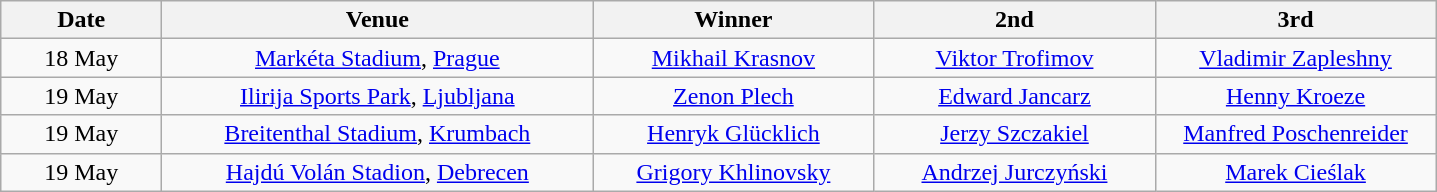<table class="wikitable" style="text-align:center">
<tr>
<th width=100>Date</th>
<th width=280>Venue</th>
<th width=180>Winner</th>
<th width=180>2nd</th>
<th width=180>3rd</th>
</tr>
<tr>
<td align=center>18 May</td>
<td> <a href='#'>Markéta Stadium</a>, <a href='#'>Prague</a></td>
<td> <a href='#'>Mikhail Krasnov</a></td>
<td> <a href='#'>Viktor Trofimov</a></td>
<td> <a href='#'>Vladimir Zapleshny</a></td>
</tr>
<tr>
<td align=center>19 May</td>
<td> <a href='#'>Ilirija Sports Park</a>, <a href='#'>Ljubljana</a></td>
<td> <a href='#'>Zenon Plech</a></td>
<td> <a href='#'>Edward Jancarz</a></td>
<td> <a href='#'>Henny Kroeze</a></td>
</tr>
<tr>
<td align=center>19 May</td>
<td> <a href='#'>Breitenthal Stadium</a>, <a href='#'>Krumbach</a></td>
<td> <a href='#'>Henryk Glücklich</a></td>
<td> <a href='#'>Jerzy Szczakiel</a></td>
<td> <a href='#'>Manfred Poschenreider</a></td>
</tr>
<tr>
<td align=center>19 May</td>
<td> <a href='#'>Hajdú Volán Stadion</a>, <a href='#'>Debrecen</a></td>
<td> <a href='#'>Grigory Khlinovsky</a></td>
<td> <a href='#'>Andrzej Jurczyński</a></td>
<td> <a href='#'>Marek Cieślak</a></td>
</tr>
</table>
